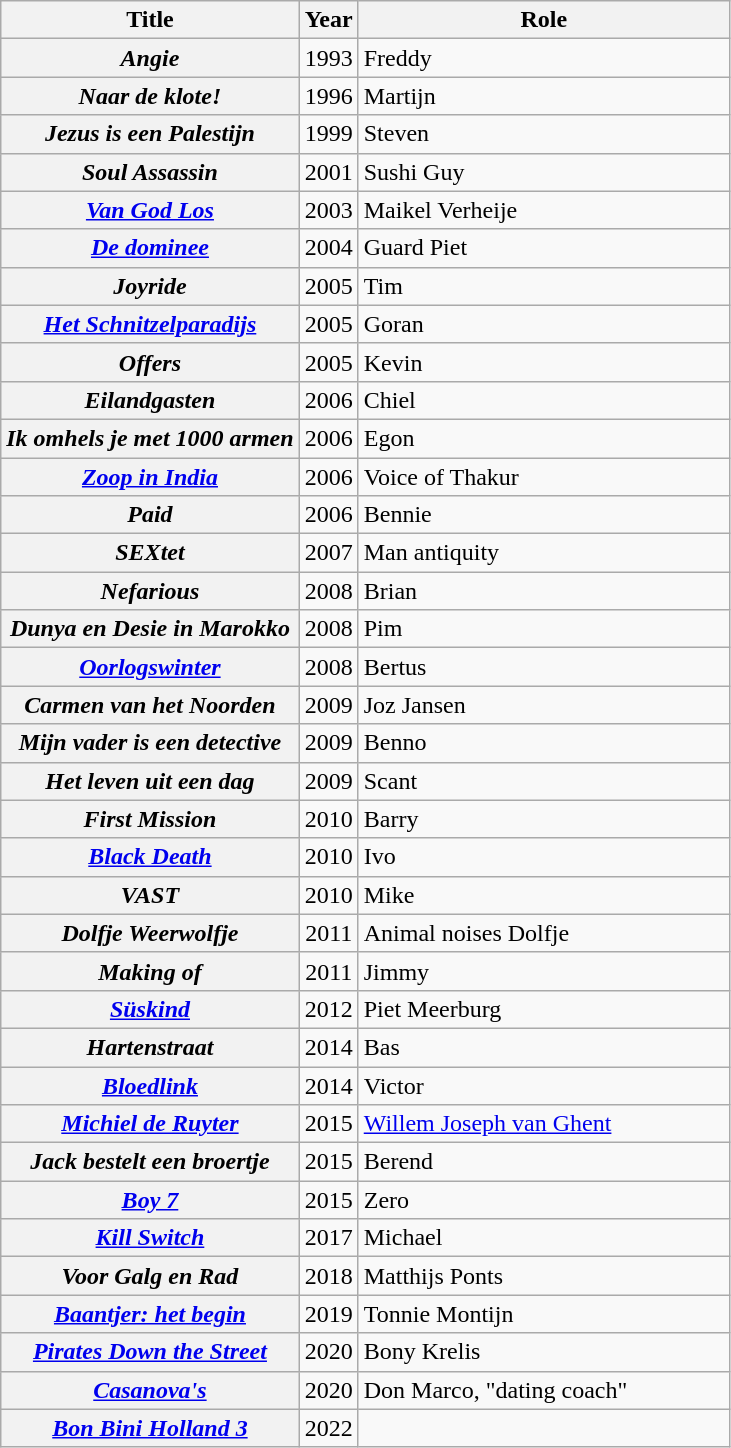<table class="wikitable sortable plainrowheaders">
<tr>
<th scope="col">Title</th>
<th scope="col">Year</th>
<th scope="col" style="width: 15em;">Role</th>
</tr>
<tr>
<th scope="row"><em>Angie</em></th>
<td align="center">1993</td>
<td>Freddy</td>
</tr>
<tr>
<th scope="row"><em>Naar de klote!</em></th>
<td align="center">1996</td>
<td>Martijn</td>
</tr>
<tr>
<th scope="row"><em>Jezus is een Palestijn</em></th>
<td align="center">1999</td>
<td>Steven</td>
</tr>
<tr>
<th scope="row"><em>Soul Assassin</em></th>
<td align="center">2001</td>
<td>Sushi Guy</td>
</tr>
<tr>
<th scope="row"><em><a href='#'>Van God Los</a></em></th>
<td align="center">2003</td>
<td>Maikel Verheije</td>
</tr>
<tr>
<th scope="row"><em><a href='#'>De dominee</a></em></th>
<td align="center">2004</td>
<td>Guard Piet</td>
</tr>
<tr>
<th scope="row"><em>Joyride</em></th>
<td align="center">2005</td>
<td>Tim</td>
</tr>
<tr>
<th scope="row"><em><a href='#'>Het Schnitzelparadijs</a></em></th>
<td align="center">2005</td>
<td>Goran</td>
</tr>
<tr>
<th scope="row"><em>Offers</em></th>
<td align="center">2005</td>
<td>Kevin</td>
</tr>
<tr>
<th scope="row"><em>Eilandgasten</em></th>
<td align="center">2006</td>
<td>Chiel</td>
</tr>
<tr>
<th scope="row"><em>Ik omhels je met 1000 armen</em></th>
<td align="center">2006</td>
<td>Egon</td>
</tr>
<tr>
<th scope="row"><em><a href='#'>Zoop in India</a></em></th>
<td align="center">2006</td>
<td>Voice of Thakur</td>
</tr>
<tr>
<th scope="row"><em>Paid</em></th>
<td align="center">2006</td>
<td>Bennie</td>
</tr>
<tr>
<th scope="row"><em>SEXtet</em></th>
<td align="center">2007</td>
<td>Man antiquity</td>
</tr>
<tr>
<th scope="row"><em>Nefarious</em></th>
<td align="center">2008</td>
<td>Brian</td>
</tr>
<tr>
<th scope="row"><em>Dunya en Desie in Marokko</em></th>
<td align="center">2008</td>
<td>Pim</td>
</tr>
<tr>
<th scope="row"><em><a href='#'>Oorlogswinter</a></em></th>
<td align="center">2008</td>
<td>Bertus</td>
</tr>
<tr>
<th scope="row"><em>Carmen van het Noorden</em></th>
<td align="center">2009</td>
<td>Joz Jansen</td>
</tr>
<tr>
<th scope="row"><em>Mijn vader is een detective</em></th>
<td align="center">2009</td>
<td>Benno</td>
</tr>
<tr>
<th scope="row"><em>Het leven uit een dag</em></th>
<td align="center">2009</td>
<td>Scant</td>
</tr>
<tr>
<th scope="row"><em>First Mission</em></th>
<td align="center">2010</td>
<td>Barry</td>
</tr>
<tr>
<th scope="row"><em><a href='#'>Black Death</a></em></th>
<td align="center">2010</td>
<td>Ivo</td>
</tr>
<tr>
<th scope="row"><em>VAST</em></th>
<td align="center">2010</td>
<td>Mike</td>
</tr>
<tr>
<th scope="row"><em>Dolfje Weerwolfje</em></th>
<td align="center">2011</td>
<td>Animal noises Dolfje</td>
</tr>
<tr>
<th scope="row"><em>Making of</em></th>
<td align="center">2011</td>
<td>Jimmy</td>
</tr>
<tr>
<th scope="row"><em><a href='#'>Süskind</a></em></th>
<td align="center">2012</td>
<td>Piet Meerburg</td>
</tr>
<tr>
<th scope="row"><em>Hartenstraat</em></th>
<td align="center">2014</td>
<td>Bas</td>
</tr>
<tr>
<th scope="row"><em><a href='#'>Bloedlink</a></em></th>
<td align="center">2014</td>
<td>Victor</td>
</tr>
<tr>
<th scope="row"><em><a href='#'>Michiel de Ruyter</a></em></th>
<td align="center">2015</td>
<td><a href='#'>Willem Joseph van Ghent</a></td>
</tr>
<tr>
<th scope="row"><em>Jack bestelt een broertje</em></th>
<td align="center">2015</td>
<td>Berend</td>
</tr>
<tr>
<th scope ="row"><em><a href='#'>Boy 7</a></em></th>
<td align="center">2015</td>
<td>Zero</td>
</tr>
<tr>
<th scope ="row"><em><a href='#'>Kill Switch</a></em></th>
<td align="center">2017</td>
<td>Michael</td>
</tr>
<tr>
<th scope ="row"><em>Voor Galg en Rad</em></th>
<td align="center">2018</td>
<td>Matthijs Ponts</td>
</tr>
<tr>
<th scope="row"><em><a href='#'>Baantjer: het begin</a></em></th>
<td align="center">2019</td>
<td>Tonnie Montijn</td>
</tr>
<tr>
<th scope="row"><em><a href='#'>Pirates Down the Street</a></em></th>
<td align="center">2020</td>
<td>Bony Krelis</td>
</tr>
<tr>
<th scope="row"><em><a href='#'>Casanova's</a></em></th>
<td align="center">2020</td>
<td>Don Marco, "dating coach"</td>
</tr>
<tr>
<th scope="row"><em><a href='#'>Bon Bini Holland 3</a></em></th>
<td align="center">2022</td>
<td></td>
</tr>
</table>
